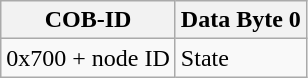<table class="wikitable">
<tr>
<th>COB-ID</th>
<th>Data Byte 0</th>
</tr>
<tr>
<td>0x700 + node ID</td>
<td>State</td>
</tr>
</table>
